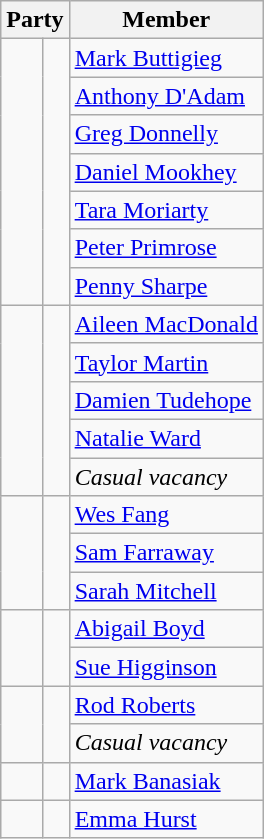<table class="wikitable">
<tr>
<th colspan="2">Party</th>
<th>Member</th>
</tr>
<tr>
<td rowspan="7"	> </td>
<td rowspan="7"></td>
<td><a href='#'>Mark Buttigieg</a></td>
</tr>
<tr>
<td><a href='#'>Anthony D'Adam</a></td>
</tr>
<tr>
<td><a href='#'>Greg Donnelly</a></td>
</tr>
<tr>
<td><a href='#'>Daniel Mookhey</a></td>
</tr>
<tr>
<td><a href='#'>Tara Moriarty</a></td>
</tr>
<tr>
<td><a href='#'>Peter Primrose</a></td>
</tr>
<tr>
<td><a href='#'>Penny Sharpe</a></td>
</tr>
<tr>
<td rowspan="5"	> </td>
<td rowspan="5"></td>
<td><a href='#'>Aileen MacDonald</a></td>
</tr>
<tr>
<td><a href='#'>Taylor Martin</a></td>
</tr>
<tr>
<td><a href='#'>Damien Tudehope</a></td>
</tr>
<tr>
<td><a href='#'>Natalie Ward</a></td>
</tr>
<tr>
<td><em>Casual vacancy</em></td>
</tr>
<tr>
<td rowspan="3"	> </td>
<td rowspan="3"></td>
<td><a href='#'>Wes Fang</a></td>
</tr>
<tr>
<td><a href='#'>Sam Farraway</a></td>
</tr>
<tr>
<td><a href='#'>Sarah Mitchell</a></td>
</tr>
<tr>
<td rowspan="2"	> </td>
<td rowspan="2"></td>
<td><a href='#'>Abigail Boyd</a></td>
</tr>
<tr>
<td><a href='#'>Sue Higginson</a></td>
</tr>
<tr>
<td rowspan="2"	> </td>
<td rowspan="2"></td>
<td><a href='#'>Rod Roberts</a></td>
</tr>
<tr>
<td><em>Casual vacancy</em></td>
</tr>
<tr>
<td> </td>
<td></td>
<td><a href='#'>Mark Banasiak</a></td>
</tr>
<tr>
<td> </td>
<td></td>
<td><a href='#'>Emma Hurst</a></td>
</tr>
</table>
